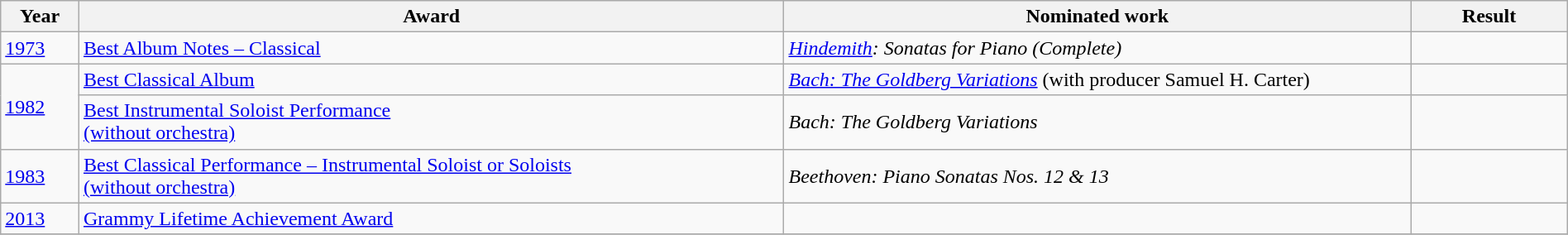<table class="wikitable" width=100%>
<tr>
<th width=5%>Year</th>
<th width=45%>Award</th>
<th width=40%>Nominated work</th>
<th width=10%>Result</th>
</tr>
<tr>
<td><a href='#'>1973</a></td>
<td><a href='#'>Best Album Notes – Classical</a></td>
<td><em><a href='#'>Hindemith</a>: Sonatas for Piano (Complete)</em></td>
<td></td>
</tr>
<tr>
<td rowspan="2"><a href='#'>1982</a></td>
<td><a href='#'>Best Classical Album</a></td>
<td><em><a href='#'>Bach: The Goldberg Variations</a></em> (with producer Samuel H. Carter)</td>
<td></td>
</tr>
<tr>
<td><a href='#'>Best Instrumental Soloist Performance<br>(without orchestra)</a></td>
<td><em>Bach: The Goldberg Variations</em></td>
<td></td>
</tr>
<tr>
<td><a href='#'>1983</a></td>
<td><a href='#'>Best Classical Performance – Instrumental Soloist or Soloists<br>(without orchestra)</a></td>
<td><em>Beethoven: Piano Sonatas Nos. 12 & 13</em></td>
<td></td>
</tr>
<tr>
<td><a href='#'>2013</a></td>
<td><a href='#'>Grammy Lifetime Achievement Award</a></td>
<td></td>
<td></td>
</tr>
<tr>
</tr>
</table>
